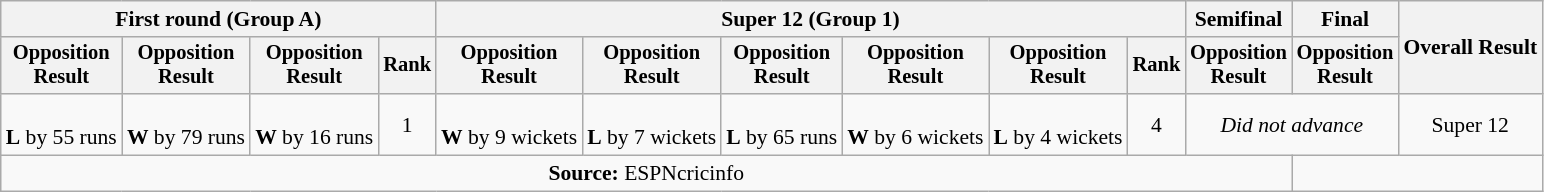<table class=wikitable style=font-size:90%;text-align:center>
<tr>
<th colspan=4>First round (Group A)</th>
<th colspan=6>Super 12 (Group 1)</th>
<th>Semifinal</th>
<th>Final</th>
<th rowspan=2>Overall Result</th>
</tr>
<tr style=font-size:95%>
<th>Opposition<br>Result</th>
<th>Opposition<br>Result</th>
<th>Opposition<br>Result</th>
<th>Rank</th>
<th>Opposition<br>Result</th>
<th>Opposition<br>Result</th>
<th>Opposition<br>Result</th>
<th>Opposition<br>Result</th>
<th>Opposition<br>Result</th>
<th>Rank</th>
<th>Opposition<br>Result</th>
<th>Opposition<br>Result</th>
</tr>
<tr>
<td><br><strong>L</strong> by 55 runs</td>
<td><br><strong>W</strong> by 79 runs</td>
<td><br><strong>W</strong> by 16 runs</td>
<td>1</td>
<td><br><strong>W</strong> by 9 wickets</td>
<td><br><strong>L</strong> by 7 wickets</td>
<td><br><strong>L</strong> by 65 runs</td>
<td><br><strong>W</strong> by 6 wickets</td>
<td><br><strong>L</strong> by 4 wickets</td>
<td>4</td>
<td colspan="2"><em>Did not advance</em></td>
<td>Super 12</td>
</tr>
<tr>
<td colspan="11"><strong>Source:</strong> ESPNcricinfo</td>
</tr>
</table>
